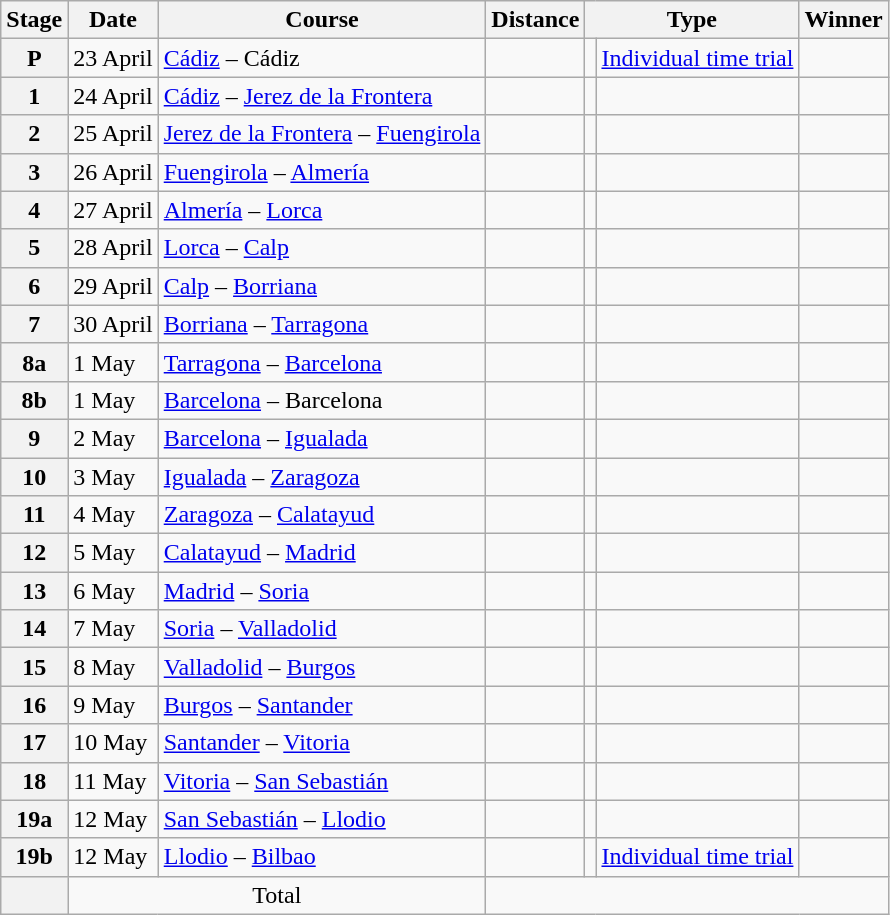<table class="wikitable">
<tr>
<th scope="col">Stage</th>
<th scope="col">Date</th>
<th scope="col">Course</th>
<th scope="col">Distance</th>
<th scope="col" colspan="2">Type</th>
<th scope="col">Winner</th>
</tr>
<tr>
<th scope="row">P</th>
<td>23 April</td>
<td><a href='#'>Cádiz</a> – Cádiz</td>
<td style="text-align:center;"></td>
<td></td>
<td><a href='#'>Individual time trial</a></td>
<td></td>
</tr>
<tr>
<th scope="row">1</th>
<td>24 April</td>
<td><a href='#'>Cádiz</a> – <a href='#'>Jerez de la Frontera</a></td>
<td style="text-align:center;"></td>
<td></td>
<td></td>
<td></td>
</tr>
<tr>
<th scope="row">2</th>
<td>25 April</td>
<td><a href='#'>Jerez de la Frontera</a> – <a href='#'>Fuengirola</a></td>
<td style="text-align:center;"></td>
<td></td>
<td></td>
<td></td>
</tr>
<tr>
<th scope="row">3</th>
<td>26 April</td>
<td><a href='#'>Fuengirola</a> – <a href='#'>Almería</a></td>
<td style="text-align:center;"></td>
<td></td>
<td></td>
<td></td>
</tr>
<tr>
<th scope="row">4</th>
<td>27 April</td>
<td><a href='#'>Almería</a> – <a href='#'>Lorca</a></td>
<td style="text-align:center;"></td>
<td></td>
<td></td>
<td></td>
</tr>
<tr>
<th scope="row">5</th>
<td>28 April</td>
<td><a href='#'>Lorca</a> – <a href='#'>Calp</a></td>
<td style="text-align:center;"></td>
<td></td>
<td></td>
<td></td>
</tr>
<tr>
<th scope="row">6</th>
<td>29 April</td>
<td><a href='#'>Calp</a> – <a href='#'>Borriana</a></td>
<td style="text-align:center;"></td>
<td></td>
<td></td>
<td></td>
</tr>
<tr>
<th scope="row">7</th>
<td>30 April</td>
<td><a href='#'>Borriana</a> – <a href='#'>Tarragona</a></td>
<td style="text-align:center;"></td>
<td></td>
<td></td>
<td></td>
</tr>
<tr>
<th scope="row">8a</th>
<td>1 May</td>
<td><a href='#'>Tarragona</a> – <a href='#'>Barcelona</a></td>
<td style="text-align:center;"></td>
<td></td>
<td></td>
<td></td>
</tr>
<tr>
<th scope="row">8b</th>
<td>1 May</td>
<td><a href='#'>Barcelona</a> – Barcelona</td>
<td style="text-align:center;"></td>
<td></td>
<td></td>
<td></td>
</tr>
<tr>
<th scope="row">9</th>
<td>2 May</td>
<td><a href='#'>Barcelona</a> – <a href='#'>Igualada</a></td>
<td style="text-align:center;"></td>
<td></td>
<td></td>
<td></td>
</tr>
<tr>
<th scope="row">10</th>
<td>3 May</td>
<td><a href='#'>Igualada</a> – <a href='#'>Zaragoza</a></td>
<td style="text-align:center;"></td>
<td></td>
<td></td>
<td></td>
</tr>
<tr>
<th scope="row">11</th>
<td>4 May</td>
<td><a href='#'>Zaragoza</a> – <a href='#'>Calatayud</a></td>
<td style="text-align:center;"></td>
<td></td>
<td></td>
<td></td>
</tr>
<tr>
<th scope="row">12</th>
<td>5 May</td>
<td><a href='#'>Calatayud</a> – <a href='#'>Madrid</a></td>
<td style="text-align:center;"></td>
<td></td>
<td></td>
<td></td>
</tr>
<tr>
<th scope="row">13</th>
<td>6 May</td>
<td><a href='#'>Madrid</a> – <a href='#'>Soria</a></td>
<td style="text-align:center;"></td>
<td></td>
<td></td>
<td></td>
</tr>
<tr>
<th scope="row">14</th>
<td>7 May</td>
<td><a href='#'>Soria</a> – <a href='#'>Valladolid</a></td>
<td style="text-align:center;"></td>
<td></td>
<td></td>
<td></td>
</tr>
<tr>
<th scope="row">15</th>
<td>8 May</td>
<td><a href='#'>Valladolid</a> – <a href='#'>Burgos</a></td>
<td style="text-align:center;"></td>
<td></td>
<td></td>
<td></td>
</tr>
<tr>
<th scope="row">16</th>
<td>9 May</td>
<td><a href='#'>Burgos</a> – <a href='#'>Santander</a></td>
<td style="text-align:center;"></td>
<td></td>
<td></td>
<td></td>
</tr>
<tr>
<th scope="row">17</th>
<td>10 May</td>
<td><a href='#'>Santander</a> – <a href='#'>Vitoria</a></td>
<td style="text-align:center;"></td>
<td></td>
<td></td>
<td></td>
</tr>
<tr>
<th scope="row">18</th>
<td>11 May</td>
<td><a href='#'>Vitoria</a> – <a href='#'>San Sebastián</a></td>
<td style="text-align:center;"></td>
<td></td>
<td></td>
<td></td>
</tr>
<tr>
<th scope="row">19a</th>
<td>12 May</td>
<td><a href='#'>San Sebastián</a> – <a href='#'>Llodio</a></td>
<td style="text-align:center;"></td>
<td></td>
<td></td>
<td></td>
</tr>
<tr>
<th scope="row">19b</th>
<td>12 May</td>
<td><a href='#'>Llodio</a> – <a href='#'>Bilbao</a></td>
<td style="text-align:center;"></td>
<td></td>
<td><a href='#'>Individual time trial</a></td>
<td></td>
</tr>
<tr>
<th scope="row"></th>
<td colspan="2" style="text-align:center">Total</td>
<td colspan="4" style="text-align:center"></td>
</tr>
</table>
